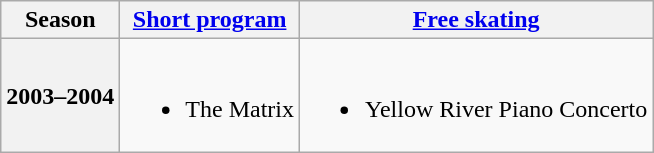<table class=wikitable style=text-align:center>
<tr>
<th>Season</th>
<th><a href='#'>Short program</a></th>
<th><a href='#'>Free skating</a></th>
</tr>
<tr>
<th>2003–2004 <br> </th>
<td><br><ul><li>The Matrix <br></li></ul></td>
<td><br><ul><li>Yellow River Piano Concerto <br></li></ul></td>
</tr>
</table>
